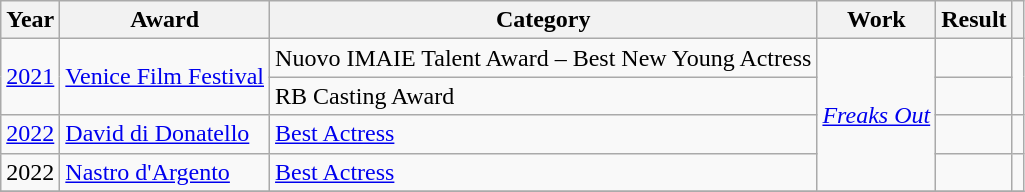<table class="wikitable sortable plainrowheaders">
<tr>
<th scope="col">Year</th>
<th scope="col">Award</th>
<th scope="col">Category</th>
<th scope="col">Work</th>
<th scope="col">Result</th>
<th scope="col" class="unsortable"></th>
</tr>
<tr>
<td rowspan="2" align="center"><a href='#'>2021</a></td>
<td rowspan="2"><a href='#'>Venice Film Festival</a></td>
<td>Nuovo IMAIE Talent Award – Best New Young Actress</td>
<td rowspan="4"><em><a href='#'>Freaks Out</a></em></td>
<td></td>
<td rowspan="2" style="text-align:center;"></td>
</tr>
<tr>
<td>RB Casting Award</td>
<td></td>
</tr>
<tr>
<td align="center"><a href='#'>2022</a></td>
<td><a href='#'>David di Donatello</a></td>
<td><a href='#'>Best Actress</a></td>
<td></td>
<td style="text-align:center;"></td>
</tr>
<tr>
<td align="center">2022</td>
<td><a href='#'>Nastro d'Argento</a></td>
<td><a href='#'>Best Actress</a></td>
<td></td>
<td style="text-align:center;"></td>
</tr>
<tr>
</tr>
</table>
